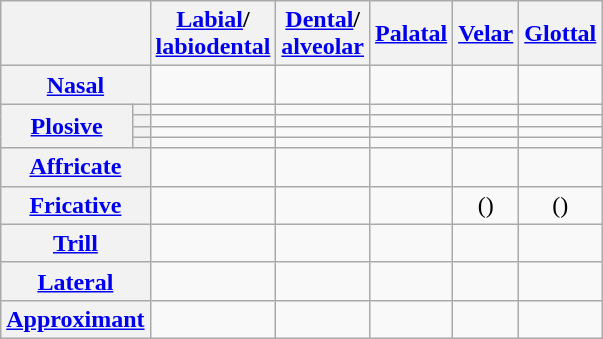<table class="wikitable" style="text-align: center;">
<tr>
<th colspan="2"></th>
<th><a href='#'>Labial</a>/<br><a href='#'>labiodental</a></th>
<th><a href='#'>Dental</a>/<br><a href='#'>alveolar</a></th>
<th><a href='#'>Palatal</a></th>
<th><a href='#'>Velar</a></th>
<th><a href='#'>Glottal</a></th>
</tr>
<tr>
<th colspan="2"><a href='#'>Nasal</a></th>
<td></td>
<td></td>
<td></td>
<td> </td>
<td></td>
</tr>
<tr>
<th rowspan="4"><a href='#'>Plosive</a></th>
<th></th>
<td></td>
<td></td>
<td></td>
<td></td>
<td> </td>
</tr>
<tr>
<th></th>
<td></td>
<td></td>
<td></td>
<td></td>
<td></td>
</tr>
<tr>
<th></th>
<td> </td>
<td> </td>
<td></td>
<td> </td>
<td></td>
</tr>
<tr>
<th></th>
<td> </td>
<td> </td>
<td></td>
<td></td>
<td></td>
</tr>
<tr>
<th colspan="2"><a href='#'>Affricate</a></th>
<td></td>
<td></td>
<td> </td>
<td></td>
<td></td>
</tr>
<tr>
<th colspan="2"><a href='#'>Fricative</a></th>
<td></td>
<td></td>
<td></td>
<td>()</td>
<td>()</td>
</tr>
<tr>
<th colspan="2"><a href='#'>Trill</a></th>
<td></td>
<td></td>
<td></td>
<td></td>
<td></td>
</tr>
<tr>
<th colspan="2"><a href='#'>Lateral</a></th>
<td></td>
<td></td>
<td></td>
<td></td>
<td></td>
</tr>
<tr>
<th colspan="2"><a href='#'>Approximant</a></th>
<td> </td>
<td></td>
<td></td>
<td> </td>
<td></td>
</tr>
</table>
